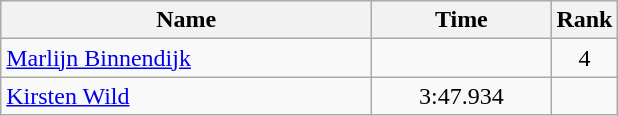<table class="wikitable" style="text-align:center;">
<tr>
<th style="width:15em">Name</th>
<th style="width:7em">Time</th>
<th>Rank</th>
</tr>
<tr>
<td align=left><a href='#'>Marlijn Binnendijk</a></td>
<td></td>
<td>4</td>
</tr>
<tr>
<td align=left><a href='#'>Kirsten Wild</a></td>
<td>3:47.934</td>
<td></td>
</tr>
</table>
